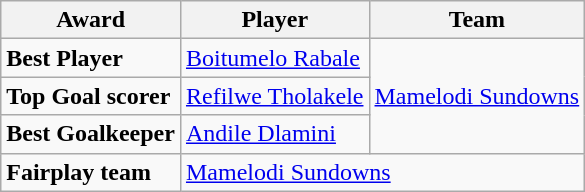<table class="wikitable">
<tr>
<th>Award</th>
<th>Player</th>
<th>Team</th>
</tr>
<tr>
<td><strong>Best Player</strong></td>
<td align="left"> <a href='#'>Boitumelo Rabale</a></td>
<td align="left" rowspan=3> <a href='#'>Mamelodi Sundowns</a></td>
</tr>
<tr>
<td><strong>Top Goal scorer</strong></td>
<td align="left"> <a href='#'>Refilwe Tholakele</a></td>
</tr>
<tr>
<td><strong>Best Goalkeeper</strong></td>
<td align="left"> <a href='#'>Andile Dlamini</a></td>
</tr>
<tr>
<td><strong>Fairplay team</strong></td>
<td align="left" colspan=2> <a href='#'>Mamelodi Sundowns</a></td>
</tr>
</table>
